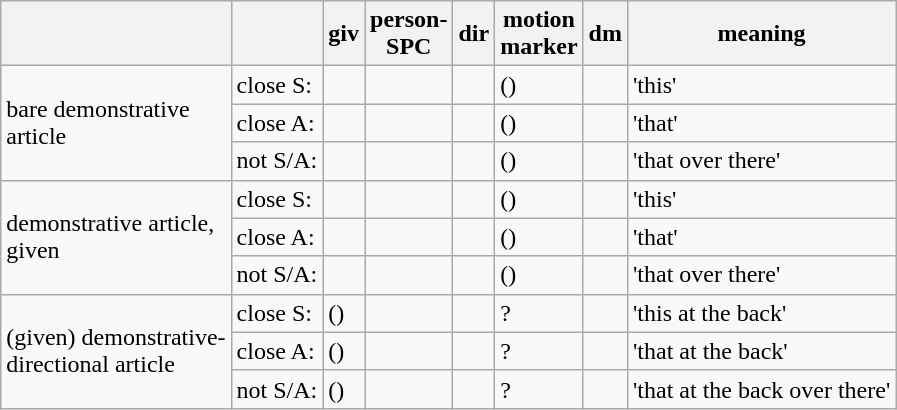<table class="wikitable mw-collapsible">
<tr>
<th></th>
<th></th>
<th>giv</th>
<th>person-<br>SPC</th>
<th>dir</th>
<th>motion<br>marker</th>
<th>dm</th>
<th>meaning</th>
</tr>
<tr>
<td rowspan="3">bare demonstrative<br>article</td>
<td>close S:</td>
<td></td>
<td></td>
<td></td>
<td>()</td>
<td></td>
<td>'this'</td>
</tr>
<tr>
<td>close A:</td>
<td></td>
<td></td>
<td></td>
<td>()</td>
<td><br></td>
<td>'that'</td>
</tr>
<tr>
<td>not S/A:</td>
<td></td>
<td></td>
<td></td>
<td>()</td>
<td><br></td>
<td>'that over there'</td>
</tr>
<tr>
<td rowspan="3">demonstrative article,<br>given</td>
<td>close S:</td>
<td></td>
<td></td>
<td></td>
<td>()</td>
<td></td>
<td>'this'</td>
</tr>
<tr>
<td>close A:</td>
<td></td>
<td></td>
<td></td>
<td>()</td>
<td></td>
<td>'that'</td>
</tr>
<tr>
<td>not S/A:</td>
<td></td>
<td></td>
<td></td>
<td>()</td>
<td></td>
<td>'that over there'</td>
</tr>
<tr>
<td rowspan="3">(given) demonstrative-<br>directional article</td>
<td>close S:</td>
<td>()</td>
<td></td>
<td></td>
<td>?</td>
<td></td>
<td>'this at the back'</td>
</tr>
<tr>
<td>close A:</td>
<td>()</td>
<td></td>
<td></td>
<td>?</td>
<td></td>
<td>'that at the back'</td>
</tr>
<tr>
<td>not S/A:</td>
<td>()</td>
<td></td>
<td></td>
<td>?</td>
<td></td>
<td>'that at the back over there'</td>
</tr>
</table>
